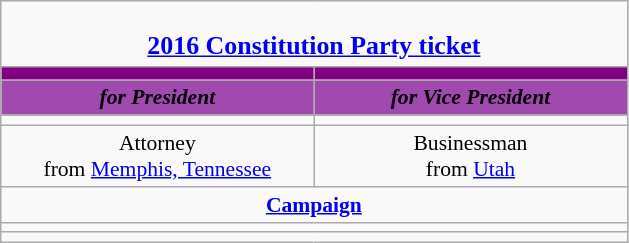<table class="wikitable" style="font-size:90%; text-align:center;">
<tr>
<td colspan="2"><br><big><strong><a href='#'>2016 Constitution Party ticket</a></strong></big></td>
</tr>
<tr>
<th style=" font-size:135%; background:purple; width:200px;"></th>
<th style=" font-size:135%; background:purple; width:200px;"><a href='#'></a></th>
</tr>
<tr style="color:#000; font-size:100%; background:#A049AF;">
<td style=" width:200px;"><strong><em>for President</em></strong></td>
<td style=" width:200px;"><strong><em>for Vice President</em></strong></td>
</tr>
<tr>
<td></td>
<td></td>
</tr>
<tr>
<td>Attorney<br>from <a href='#'>Memphis, Tennessee</a></td>
<td>Businessman<br>from <a href='#'>Utah</a></td>
</tr>
<tr>
<td colspan=2><strong><a href='#'>Campaign</a></strong></td>
</tr>
<tr>
<td colspan=2></td>
</tr>
<tr>
<td colspan=2></td>
</tr>
</table>
